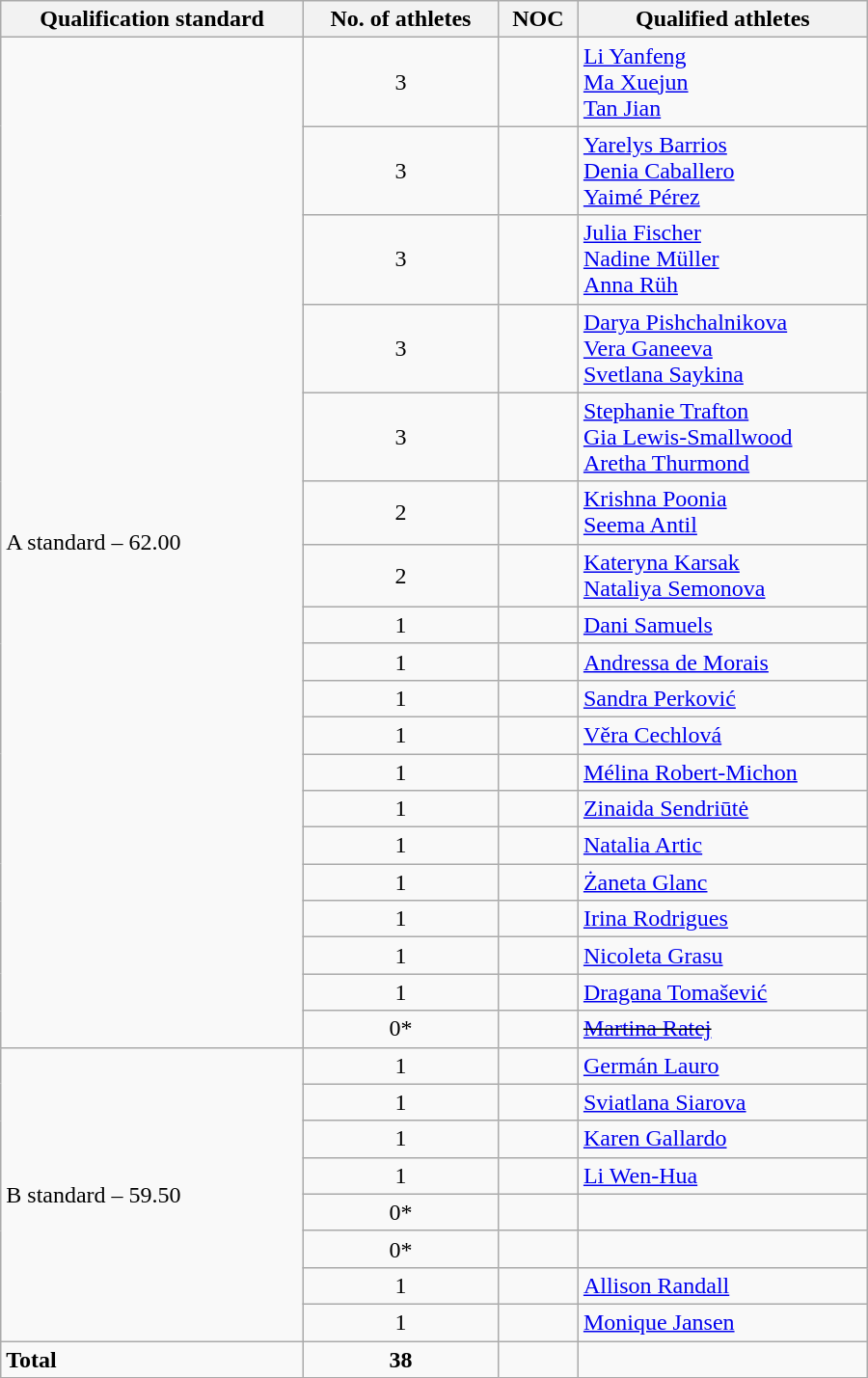<table class="wikitable"  style="text-align:left; width:600px;">
<tr>
<th>Qualification standard</th>
<th>No. of athletes</th>
<th>NOC</th>
<th>Qualified athletes</th>
</tr>
<tr>
<td rowspan="19">A standard – 62.00</td>
<td align=center>3</td>
<td></td>
<td><a href='#'>Li Yanfeng</a><br><a href='#'>Ma Xuejun</a><br><a href='#'>Tan Jian</a></td>
</tr>
<tr>
<td align=center>3</td>
<td></td>
<td><a href='#'>Yarelys Barrios</a><br><a href='#'>Denia Caballero</a><br><a href='#'>Yaimé Pérez</a></td>
</tr>
<tr>
<td align=center>3</td>
<td></td>
<td><a href='#'>Julia Fischer</a><br><a href='#'>Nadine Müller</a><br><a href='#'>Anna Rüh</a></td>
</tr>
<tr>
<td align=center>3</td>
<td></td>
<td><a href='#'>Darya Pishchalnikova</a><br><a href='#'>Vera Ganeeva</a><br><a href='#'>Svetlana Saykina</a></td>
</tr>
<tr>
<td align=center>3</td>
<td></td>
<td><a href='#'>Stephanie Trafton</a><br><a href='#'>Gia Lewis-Smallwood</a><br><a href='#'>Aretha Thurmond</a></td>
</tr>
<tr>
<td align=center>2</td>
<td></td>
<td><a href='#'>Krishna Poonia</a><br><a href='#'>Seema Antil</a></td>
</tr>
<tr>
<td align=center>2</td>
<td></td>
<td><a href='#'>Kateryna Karsak</a><br><a href='#'>Nataliya Semonova</a></td>
</tr>
<tr>
<td align=center>1</td>
<td></td>
<td><a href='#'>Dani Samuels</a></td>
</tr>
<tr>
<td align=center>1</td>
<td></td>
<td><a href='#'>Andressa de Morais</a></td>
</tr>
<tr>
<td align=center>1</td>
<td></td>
<td><a href='#'>Sandra Perković</a></td>
</tr>
<tr>
<td align=center>1</td>
<td></td>
<td><a href='#'>Věra Cechlová</a></td>
</tr>
<tr>
<td align=center>1</td>
<td></td>
<td><a href='#'>Mélina Robert-Michon</a></td>
</tr>
<tr>
<td align=center>1</td>
<td></td>
<td><a href='#'>Zinaida Sendriūtė</a></td>
</tr>
<tr>
<td align=center>1</td>
<td></td>
<td><a href='#'>Natalia Artic</a></td>
</tr>
<tr>
<td align=center>1</td>
<td></td>
<td><a href='#'>Żaneta Glanc</a></td>
</tr>
<tr>
<td align=center>1</td>
<td></td>
<td><a href='#'>Irina Rodrigues</a></td>
</tr>
<tr>
<td align=center>1</td>
<td></td>
<td><a href='#'>Nicoleta Grasu</a></td>
</tr>
<tr>
<td align=center>1</td>
<td></td>
<td><a href='#'>Dragana Tomašević</a></td>
</tr>
<tr>
<td align=center>0*</td>
<td></td>
<td><s><a href='#'>Martina Ratej</a></s></td>
</tr>
<tr>
<td rowspan="8">B standard – 59.50</td>
<td align=center>1</td>
<td></td>
<td><a href='#'>Germán Lauro</a></td>
</tr>
<tr>
<td align=center>1</td>
<td></td>
<td><a href='#'>Sviatlana Siarova</a></td>
</tr>
<tr>
<td align=center>1</td>
<td></td>
<td><a href='#'>Karen Gallardo</a></td>
</tr>
<tr>
<td align=center>1</td>
<td></td>
<td><a href='#'>Li Wen-Hua</a></td>
</tr>
<tr>
<td align=center>0*</td>
<td><s></s></td>
<td></td>
</tr>
<tr>
<td align=center>0*</td>
<td><s></s></td>
<td></td>
</tr>
<tr>
<td align=center>1</td>
<td></td>
<td><a href='#'>Allison Randall</a></td>
</tr>
<tr>
<td align=center>1</td>
<td></td>
<td><a href='#'>Monique Jansen</a></td>
</tr>
<tr>
<td><strong>Total</strong></td>
<td align=center><strong>38</strong></td>
<td></td>
<td></td>
</tr>
</table>
